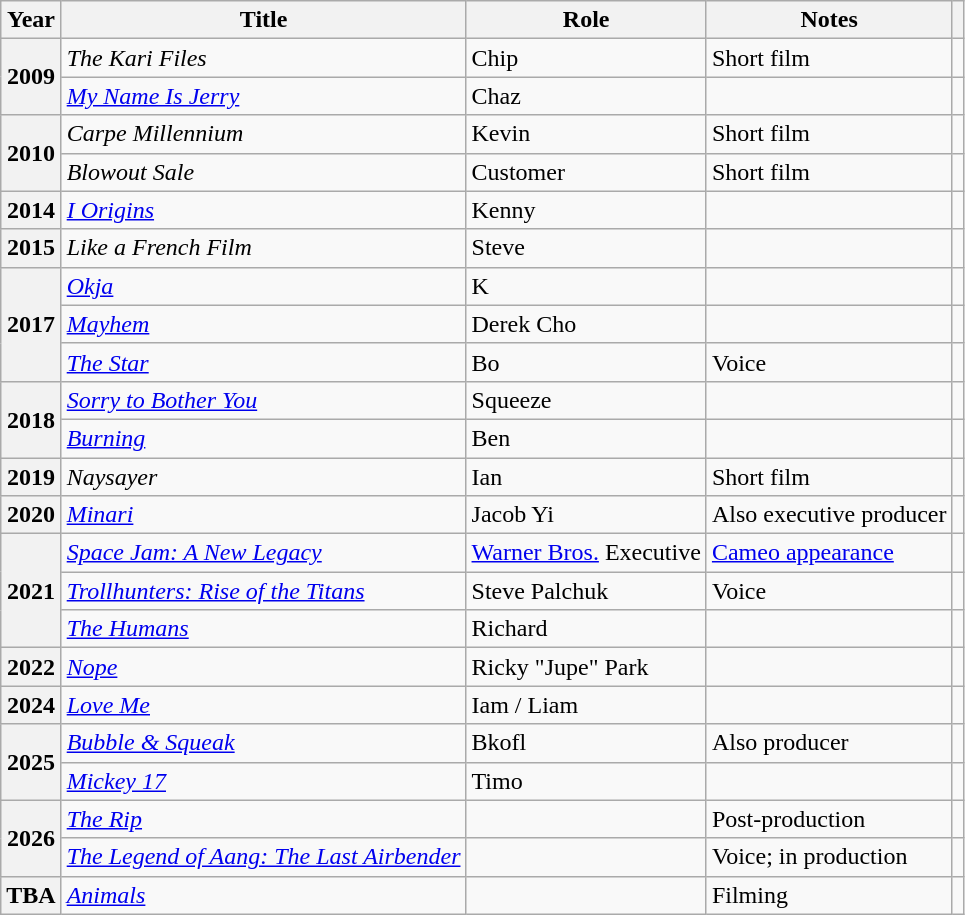<table class="wikitable plainrowheaders sortable">
<tr>
<th>Year</th>
<th>Title</th>
<th>Role</th>
<th class="unsortable">Notes</th>
<th class="unsortable"></th>
</tr>
<tr>
<th scope="row" rowspan=2>2009</th>
<td><em>The Kari Files</em></td>
<td>Chip</td>
<td>Short film</td>
<td></td>
</tr>
<tr>
<td><em><a href='#'>My Name Is Jerry</a></em></td>
<td>Chaz</td>
<td></td>
<td></td>
</tr>
<tr>
<th scope="row" rowspan=2>2010</th>
<td><em>Carpe Millennium</em></td>
<td>Kevin</td>
<td>Short film</td>
<td></td>
</tr>
<tr>
<td><em>Blowout Sale</em></td>
<td>Customer</td>
<td>Short film</td>
<td></td>
</tr>
<tr>
<th scope="row">2014</th>
<td><em><a href='#'>I Origins</a></em></td>
<td>Kenny</td>
<td></td>
<td></td>
</tr>
<tr>
<th scope="row">2015</th>
<td><em>Like a French Film</em></td>
<td>Steve</td>
<td></td>
<td></td>
</tr>
<tr>
<th scope="row" rowspan=3>2017</th>
<td><em><a href='#'>Okja</a></em></td>
<td>K</td>
<td></td>
<td></td>
</tr>
<tr>
<td><em><a href='#'>Mayhem</a></em></td>
<td>Derek Cho</td>
<td></td>
<td></td>
</tr>
<tr>
<td><em><a href='#'>The Star</a></em></td>
<td>Bo</td>
<td>Voice</td>
<td></td>
</tr>
<tr>
<th scope="row" rowspan=2>2018</th>
<td><em><a href='#'>Sorry to Bother You</a></em></td>
<td>Squeeze</td>
<td></td>
<td></td>
</tr>
<tr>
<td><em><a href='#'>Burning</a></em></td>
<td>Ben</td>
<td></td>
<td></td>
</tr>
<tr>
<th scope="row">2019</th>
<td><em>Naysayer</em></td>
<td>Ian</td>
<td>Short film</td>
<td></td>
</tr>
<tr>
<th scope="row">2020</th>
<td><em><a href='#'>Minari</a></em></td>
<td>Jacob Yi</td>
<td>Also executive producer</td>
<td></td>
</tr>
<tr>
<th scope="row" rowspan=3>2021</th>
<td><em><a href='#'>Space Jam: A New Legacy</a></em></td>
<td><a href='#'>Warner Bros.</a> Executive</td>
<td><a href='#'>Cameo appearance</a></td>
<td></td>
</tr>
<tr>
<td><em><a href='#'>Trollhunters: Rise of the Titans</a></em></td>
<td>Steve Palchuk</td>
<td>Voice</td>
<td></td>
</tr>
<tr>
<td><em><a href='#'>The Humans</a></em></td>
<td>Richard</td>
<td></td>
<td></td>
</tr>
<tr>
<th scope="row">2022</th>
<td><em><a href='#'>Nope</a></em></td>
<td>Ricky "Jupe" Park</td>
<td></td>
<td></td>
</tr>
<tr>
<th scope="row">2024</th>
<td><em><a href='#'>Love Me</a></em></td>
<td>Iam / Liam</td>
<td></td>
<td style="text-align: center;"></td>
</tr>
<tr>
<th rowspan="2" scope="row">2025</th>
<td><em><a href='#'>Bubble & Squeak</a></em></td>
<td>Bkofl</td>
<td>Also producer</td>
<td style="text-align: center;"></td>
</tr>
<tr>
<td><em><a href='#'>Mickey 17</a></em></td>
<td>Timo</td>
<td></td>
<td style="text-align: center;"></td>
</tr>
<tr>
<th rowspan="2" scope="row">2026</th>
<td><em><a href='#'>The Rip</a></em></td>
<td></td>
<td>Post-production</td>
<td style="text-align: center;"></td>
</tr>
<tr>
<td><em><a href='#'>The Legend of Aang: The Last Airbender</a></em></td>
<td></td>
<td>Voice; in production</td>
<td style="text-align: center;"></td>
</tr>
<tr>
<th scope="row">TBA</th>
<td><em><a href='#'>Animals</a></em></td>
<td></td>
<td>Filming</td>
<td style="text-align: center;"></td>
</tr>
</table>
